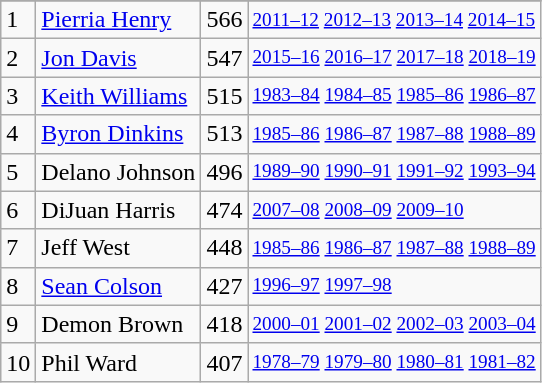<table class="wikitable">
<tr>
</tr>
<tr>
<td>1</td>
<td><a href='#'>Pierria Henry</a></td>
<td>566</td>
<td style="font-size:80%;"><a href='#'>2011–12</a> <a href='#'>2012–13</a> <a href='#'>2013–14</a> <a href='#'>2014–15</a></td>
</tr>
<tr>
<td>2</td>
<td><a href='#'>Jon Davis</a></td>
<td>547</td>
<td style="font-size:80%;"><a href='#'>2015–16</a> <a href='#'>2016–17</a> <a href='#'>2017–18</a> <a href='#'>2018–19</a></td>
</tr>
<tr>
<td>3</td>
<td><a href='#'>Keith Williams</a></td>
<td>515</td>
<td style="font-size:80%;"><a href='#'>1983–84</a> <a href='#'>1984–85</a> <a href='#'>1985–86</a> <a href='#'>1986–87</a></td>
</tr>
<tr>
<td>4</td>
<td><a href='#'>Byron Dinkins</a></td>
<td>513</td>
<td style="font-size:80%;"><a href='#'>1985–86</a> <a href='#'>1986–87</a> <a href='#'>1987–88</a> <a href='#'>1988–89</a></td>
</tr>
<tr>
<td>5</td>
<td>Delano Johnson</td>
<td>496</td>
<td style="font-size:80%;"><a href='#'>1989–90</a> <a href='#'>1990–91</a> <a href='#'>1991–92</a> <a href='#'>1993–94</a></td>
</tr>
<tr>
<td>6</td>
<td>DiJuan Harris</td>
<td>474</td>
<td style="font-size:80%;"><a href='#'>2007–08</a> <a href='#'>2008–09</a> <a href='#'>2009–10</a></td>
</tr>
<tr>
<td>7</td>
<td>Jeff West</td>
<td>448</td>
<td style="font-size:80%;"><a href='#'>1985–86</a> <a href='#'>1986–87</a> <a href='#'>1987–88</a> <a href='#'>1988–89</a></td>
</tr>
<tr>
<td>8</td>
<td><a href='#'>Sean Colson</a></td>
<td>427</td>
<td style="font-size:80%;"><a href='#'>1996–97</a> <a href='#'>1997–98</a></td>
</tr>
<tr>
<td>9</td>
<td>Demon Brown</td>
<td>418</td>
<td style="font-size:80%;"><a href='#'>2000–01</a> <a href='#'>2001–02</a> <a href='#'>2002–03</a> <a href='#'>2003–04</a></td>
</tr>
<tr>
<td>10</td>
<td>Phil Ward</td>
<td>407</td>
<td style="font-size:80%;"><a href='#'>1978–79</a> <a href='#'>1979–80</a> <a href='#'>1980–81</a> <a href='#'>1981–82</a></td>
</tr>
</table>
